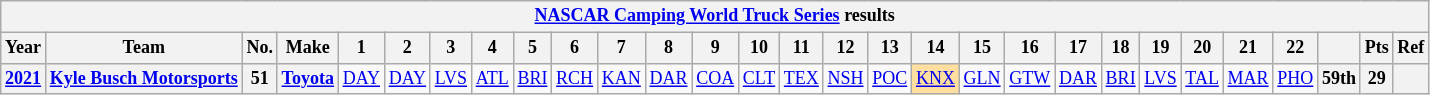<table class="wikitable" style="text-align:center; font-size:75%">
<tr>
<th colspan=45><a href='#'>NASCAR Camping World Truck Series</a> results</th>
</tr>
<tr>
<th>Year</th>
<th>Team</th>
<th>No.</th>
<th>Make</th>
<th>1</th>
<th>2</th>
<th>3</th>
<th>4</th>
<th>5</th>
<th>6</th>
<th>7</th>
<th>8</th>
<th>9</th>
<th>10</th>
<th>11</th>
<th>12</th>
<th>13</th>
<th>14</th>
<th>15</th>
<th>16</th>
<th>17</th>
<th>18</th>
<th>19</th>
<th>20</th>
<th>21</th>
<th>22</th>
<th></th>
<th>Pts</th>
<th>Ref</th>
</tr>
<tr>
<th><a href='#'>2021</a></th>
<th><a href='#'>Kyle Busch Motorsports</a></th>
<th>51</th>
<th><a href='#'>Toyota</a></th>
<td><a href='#'>DAY</a></td>
<td><a href='#'>DAY</a></td>
<td><a href='#'>LVS</a></td>
<td><a href='#'>ATL</a></td>
<td><a href='#'>BRI</a></td>
<td><a href='#'>RCH</a></td>
<td><a href='#'>KAN</a></td>
<td><a href='#'>DAR</a></td>
<td><a href='#'>COA</a></td>
<td><a href='#'>CLT</a></td>
<td><a href='#'>TEX</a></td>
<td><a href='#'>NSH</a></td>
<td><a href='#'>POC</a></td>
<td style="background:#FFDF9F;"><a href='#'>KNX</a><br></td>
<td><a href='#'>GLN</a></td>
<td><a href='#'>GTW</a></td>
<td><a href='#'>DAR</a></td>
<td><a href='#'>BRI</a></td>
<td><a href='#'>LVS</a></td>
<td><a href='#'>TAL</a></td>
<td><a href='#'>MAR</a></td>
<td><a href='#'>PHO</a></td>
<th>59th</th>
<th>29</th>
<th></th>
</tr>
</table>
